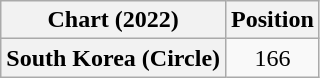<table class="wikitable plainrowheaders" style="text-align:center">
<tr>
<th scope="col">Chart (2022)</th>
<th scope="col">Position</th>
</tr>
<tr>
<th scope="row">South Korea (Circle)</th>
<td>166</td>
</tr>
</table>
